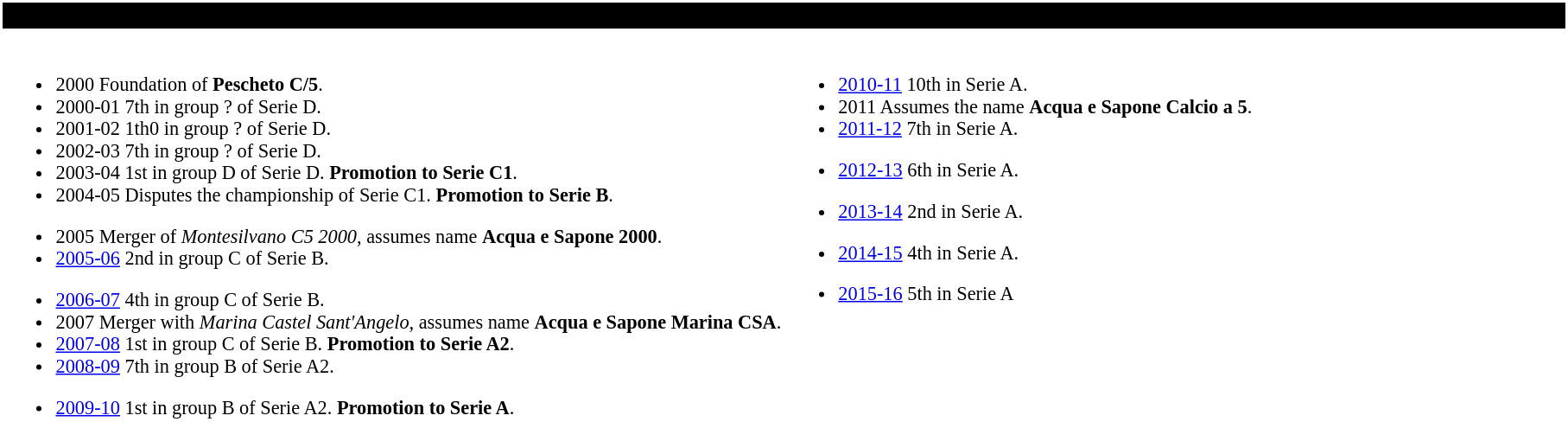<table class="toccolours" style="background:white">
<tr>
<th colspan="2" align=center style="background:#000000"><span>Chronology of Acqua e Sapone Calcio a 5</span></th>
</tr>
<tr style="font-size:93%">
<td style="vertical-align:top; width:50%;"><br><ul><li>2000  Foundation of <strong>Pescheto C/5</strong>.</li><li>2000-01  7th in group ? of Serie D.</li><li>2001-02  1th0 in group ? of Serie D.</li><li>2002-03  7th in group ? of Serie D.</li><li>2003-04  1st in group D of Serie D.  <strong>Promotion to Serie C1</strong>.</li><li>2004-05  Disputes the championship of Serie C1.  <strong>Promotion to Serie B</strong>.</li></ul><ul><li>2005  Merger of <em>Montesilvano C5 2000</em>, assumes name <strong>Acqua e Sapone 2000</strong>.</li><li><a href='#'>2005-06</a>  2nd in group C of Serie B.</li></ul><ul><li><a href='#'>2006-07</a>  4th in group C of Serie B.</li><li>2007  Merger with <em>Marina Castel Sant'Angelo</em>, assumes name <strong>Acqua e Sapone Marina CSA</strong>.</li><li><a href='#'>2007-08</a>  1st in group C of Serie B.  <strong>Promotion to Serie A2</strong>.</li><li><a href='#'>2008-09</a>  7th in group B of Serie A2.</li></ul><ul><li><a href='#'>2009-10</a>  1st in group B of Serie A2.  <strong>Promotion to Serie A</strong>.</li></ul></td>
<td style="vertical-align:top; width:50%;"><br><ul><li><a href='#'>2010-11</a>  10th in Serie A.</li><li>2011 Assumes the name <strong>Acqua e Sapone Calcio a 5</strong>.</li><li><a href='#'>2011-12</a>  7th in Serie A.</li></ul><ul><li><a href='#'>2012-13</a>  6th in Serie A.</li></ul><ul><li><a href='#'>2013-14</a>  2nd in Serie A.</li></ul><ul><li><a href='#'>2014-15</a>  4th in Serie A.</li></ul><ul><li><a href='#'>2015-16</a>  5th in Serie A</li></ul></td>
</tr>
</table>
